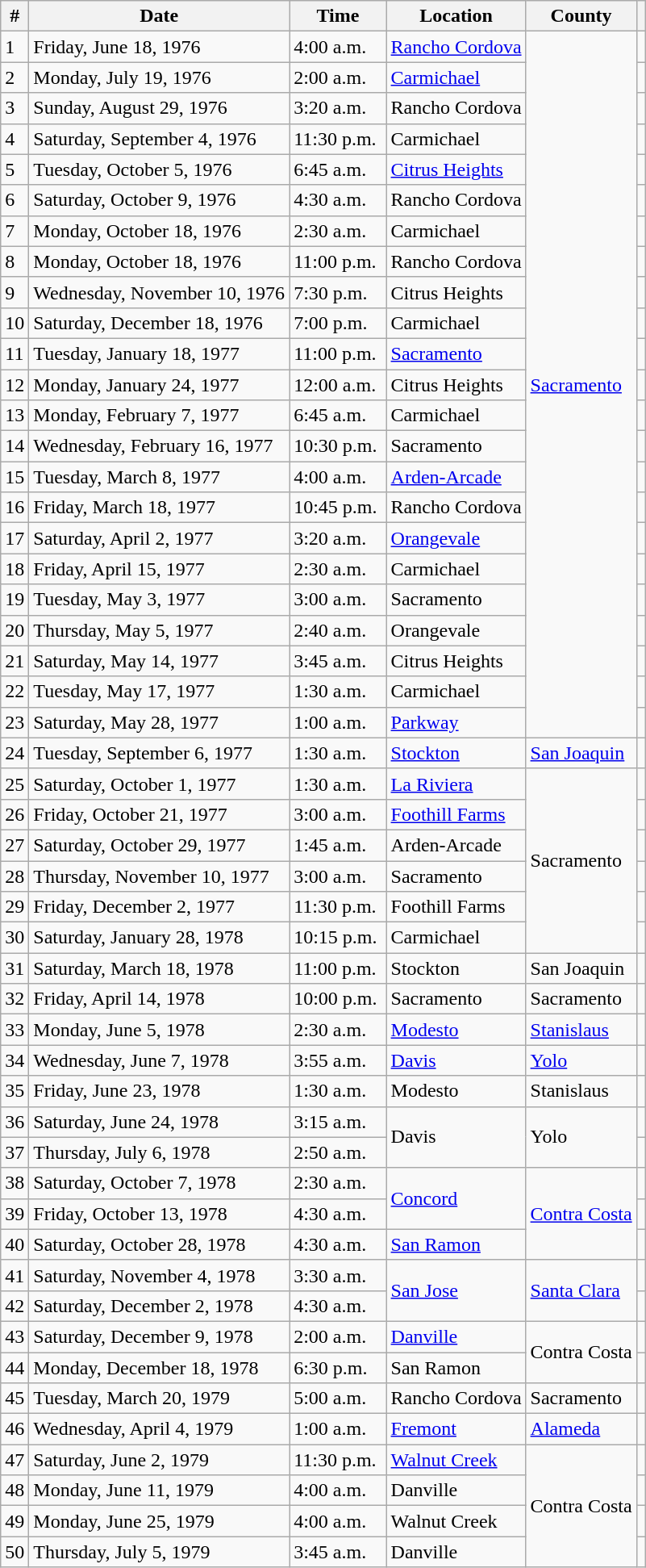<table class="wikitable sortable">
<tr>
<th>#</th>
<th>Date</th>
<th>Time</th>
<th>Location</th>
<th>County</th>
<th></th>
</tr>
<tr>
<td>1</td>
<td>Friday, June 18, 1976</td>
<td>4:00 a.m. </td>
<td><a href='#'>Rancho Cordova</a></td>
<td rowspan="23"><a href='#'>Sacramento</a></td>
<td></td>
</tr>
<tr>
<td>2</td>
<td>Monday, July 19, 1976</td>
<td>2:00 a.m. </td>
<td><a href='#'>Carmichael</a></td>
<td></td>
</tr>
<tr>
<td>3</td>
<td>Sunday, August 29, 1976</td>
<td>3:20 a.m. </td>
<td>Rancho Cordova</td>
<td></td>
</tr>
<tr>
<td>4</td>
<td>Saturday, September 4, 1976</td>
<td>11:30 p.m. </td>
<td>Carmichael</td>
<td></td>
</tr>
<tr>
<td>5</td>
<td>Tuesday, October 5, 1976</td>
<td>6:45 a.m. </td>
<td><a href='#'>Citrus Heights</a></td>
<td></td>
</tr>
<tr>
<td>6</td>
<td>Saturday, October 9, 1976</td>
<td>4:30 a.m. </td>
<td>Rancho Cordova</td>
<td></td>
</tr>
<tr>
<td>7</td>
<td>Monday, October 18, 1976</td>
<td>2:30 a.m. </td>
<td>Carmichael</td>
<td></td>
</tr>
<tr>
<td>8</td>
<td>Monday, October 18, 1976</td>
<td>11:00 p.m. </td>
<td>Rancho Cordova</td>
<td></td>
</tr>
<tr>
<td>9</td>
<td>Wednesday, November 10, 1976</td>
<td>7:30 p.m. </td>
<td>Citrus Heights</td>
<td></td>
</tr>
<tr>
<td>10</td>
<td>Saturday, December 18, 1976</td>
<td>7:00 p.m. </td>
<td>Carmichael</td>
<td></td>
</tr>
<tr>
<td>11</td>
<td>Tuesday, January 18, 1977</td>
<td>11:00 p.m. </td>
<td><a href='#'>Sacramento</a></td>
<td></td>
</tr>
<tr>
<td>12</td>
<td>Monday, January 24, 1977</td>
<td>12:00 a.m. </td>
<td>Citrus Heights</td>
<td></td>
</tr>
<tr>
<td>13</td>
<td>Monday, February 7, 1977</td>
<td>6:45 a.m. </td>
<td>Carmichael</td>
<td></td>
</tr>
<tr>
<td>14</td>
<td>Wednesday, February 16, 1977</td>
<td>10:30 p.m. </td>
<td>Sacramento</td>
<td></td>
</tr>
<tr>
<td>15</td>
<td>Tuesday, March 8, 1977</td>
<td>4:00 a.m. </td>
<td><a href='#'>Arden-Arcade</a></td>
<td></td>
</tr>
<tr>
<td>16</td>
<td>Friday, March 18, 1977</td>
<td>10:45 p.m. </td>
<td>Rancho Cordova</td>
<td></td>
</tr>
<tr>
<td>17</td>
<td>Saturday, April 2, 1977</td>
<td>3:20 a.m. </td>
<td><a href='#'>Orangevale</a></td>
<td></td>
</tr>
<tr>
<td>18</td>
<td>Friday, April 15, 1977</td>
<td>2:30 a.m. </td>
<td>Carmichael</td>
<td></td>
</tr>
<tr>
<td>19</td>
<td>Tuesday, May 3, 1977</td>
<td>3:00 a.m. </td>
<td>Sacramento</td>
<td></td>
</tr>
<tr>
<td>20</td>
<td>Thursday, May 5, 1977</td>
<td>2:40 a.m. </td>
<td>Orangevale</td>
<td></td>
</tr>
<tr>
<td>21</td>
<td>Saturday, May 14, 1977</td>
<td>3:45 a.m. </td>
<td>Citrus Heights</td>
<td></td>
</tr>
<tr>
<td>22</td>
<td>Tuesday, May 17, 1977</td>
<td>1:30 a.m. </td>
<td>Carmichael</td>
<td></td>
</tr>
<tr>
<td>23</td>
<td>Saturday, May 28, 1977</td>
<td>1:00 a.m. </td>
<td><a href='#'>Parkway</a></td>
<td></td>
</tr>
<tr>
<td>24</td>
<td>Tuesday, September 6, 1977</td>
<td>1:30 a.m. </td>
<td><a href='#'>Stockton</a></td>
<td><a href='#'>San Joaquin</a></td>
<td></td>
</tr>
<tr>
<td>25</td>
<td>Saturday, October 1, 1977</td>
<td>1:30 a.m. </td>
<td><a href='#'>La Riviera</a></td>
<td rowspan="6">Sacramento</td>
<td></td>
</tr>
<tr>
<td>26</td>
<td>Friday, October 21, 1977</td>
<td>3:00 a.m. </td>
<td><a href='#'>Foothill Farms</a></td>
<td></td>
</tr>
<tr>
<td>27</td>
<td>Saturday, October 29, 1977</td>
<td>1:45 a.m. </td>
<td>Arden-Arcade</td>
<td></td>
</tr>
<tr>
<td>28</td>
<td>Thursday, November 10, 1977</td>
<td>3:00 a.m. </td>
<td>Sacramento</td>
<td></td>
</tr>
<tr>
<td>29</td>
<td>Friday, December 2, 1977</td>
<td>11:30 p.m. </td>
<td>Foothill Farms</td>
<td></td>
</tr>
<tr>
<td>30</td>
<td>Saturday, January 28, 1978</td>
<td>10:15 p.m. </td>
<td>Carmichael</td>
<td></td>
</tr>
<tr>
<td>31</td>
<td>Saturday, March 18, 1978</td>
<td>11:00 p.m. </td>
<td>Stockton</td>
<td>San Joaquin</td>
<td></td>
</tr>
<tr>
<td>32</td>
<td>Friday, April 14, 1978</td>
<td>10:00 p.m. </td>
<td>Sacramento</td>
<td>Sacramento</td>
<td></td>
</tr>
<tr>
<td>33</td>
<td>Monday, June 5, 1978</td>
<td>2:30 a.m. </td>
<td><a href='#'>Modesto</a></td>
<td><a href='#'>Stanislaus</a></td>
<td></td>
</tr>
<tr>
<td>34</td>
<td>Wednesday, June 7, 1978</td>
<td>3:55 a.m. </td>
<td><a href='#'>Davis</a></td>
<td><a href='#'>Yolo</a></td>
<td></td>
</tr>
<tr>
<td>35</td>
<td>Friday, June 23, 1978</td>
<td>1:30 a.m. </td>
<td>Modesto</td>
<td>Stanislaus</td>
<td></td>
</tr>
<tr>
<td>36</td>
<td>Saturday, June 24, 1978</td>
<td>3:15 a.m. </td>
<td rowspan="2">Davis</td>
<td rowspan="2">Yolo</td>
<td></td>
</tr>
<tr>
<td>37</td>
<td>Thursday, July 6, 1978</td>
<td>2:50 a.m. </td>
<td></td>
</tr>
<tr>
<td>38</td>
<td>Saturday, October 7, 1978</td>
<td>2:30 a.m. </td>
<td rowspan="2"><a href='#'>Concord</a></td>
<td rowspan="3"><a href='#'>Contra Costa</a></td>
<td></td>
</tr>
<tr>
<td>39</td>
<td>Friday, October 13, 1978</td>
<td>4:30 a.m. </td>
<td></td>
</tr>
<tr>
<td>40</td>
<td>Saturday, October 28, 1978</td>
<td>4:30 a.m. </td>
<td><a href='#'>San Ramon</a></td>
<td></td>
</tr>
<tr>
<td>41</td>
<td>Saturday, November 4, 1978</td>
<td>3:30 a.m. </td>
<td rowspan="2"><a href='#'>San Jose</a></td>
<td rowspan="2"><a href='#'>Santa Clara</a></td>
<td></td>
</tr>
<tr>
<td>42</td>
<td>Saturday, December 2, 1978</td>
<td>4:30 a.m. </td>
<td></td>
</tr>
<tr>
<td>43</td>
<td>Saturday, December 9, 1978</td>
<td>2:00 a.m. </td>
<td><a href='#'>Danville</a></td>
<td rowspan="2">Contra Costa</td>
<td></td>
</tr>
<tr>
<td>44</td>
<td>Monday, December 18, 1978</td>
<td>6:30 p.m. </td>
<td>San Ramon</td>
<td></td>
</tr>
<tr>
<td>45</td>
<td>Tuesday, March 20, 1979</td>
<td>5:00 a.m. </td>
<td>Rancho Cordova</td>
<td>Sacramento</td>
<td></td>
</tr>
<tr>
<td>46</td>
<td>Wednesday, April 4, 1979</td>
<td>1:00 a.m. </td>
<td><a href='#'>Fremont</a></td>
<td><a href='#'>Alameda</a></td>
<td></td>
</tr>
<tr>
<td>47</td>
<td>Saturday, June 2, 1979</td>
<td>11:30 p.m. </td>
<td><a href='#'>Walnut Creek</a></td>
<td rowspan="4">Contra Costa</td>
<td></td>
</tr>
<tr>
<td>48</td>
<td>Monday, June 11, 1979</td>
<td>4:00 a.m. </td>
<td>Danville</td>
<td></td>
</tr>
<tr>
<td>49</td>
<td>Monday, June 25, 1979</td>
<td>4:00 a.m. </td>
<td>Walnut Creek</td>
<td></td>
</tr>
<tr>
<td>50</td>
<td>Thursday, July 5, 1979</td>
<td>3:45 a.m. </td>
<td>Danville</td>
<td></td>
</tr>
</table>
